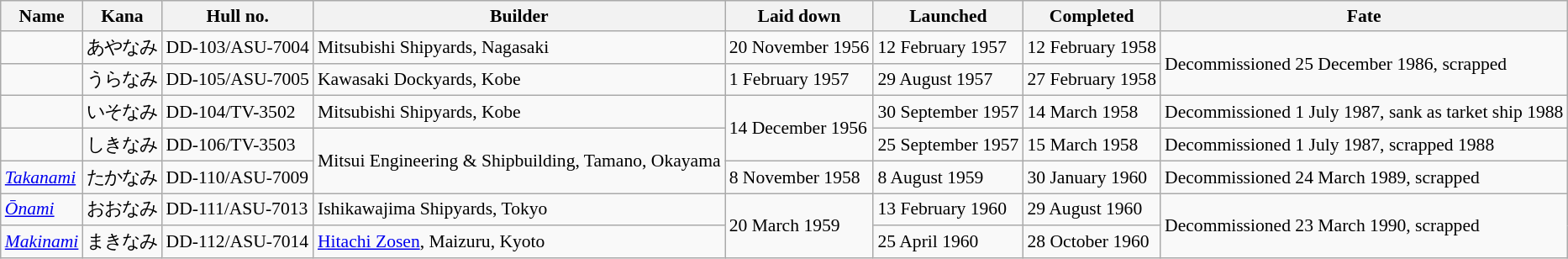<table class="wikitable" style="font-size:90%;">
<tr>
<th>Name</th>
<th>Kana</th>
<th>Hull no.</th>
<th>Builder</th>
<th>Laid down</th>
<th>Launched</th>
<th>Completed</th>
<th>Fate</th>
</tr>
<tr>
<td></td>
<td>あやなみ</td>
<td>DD-103/ASU-7004</td>
<td>Mitsubishi Shipyards, Nagasaki</td>
<td>20 November 1956</td>
<td>12 February 1957</td>
<td>12 February 1958</td>
<td rowspan="2">Decommissioned 25 December 1986, scrapped</td>
</tr>
<tr>
<td></td>
<td>うらなみ</td>
<td>DD-105/ASU-7005</td>
<td>Kawasaki Dockyards, Kobe</td>
<td>1 February 1957</td>
<td>29 August 1957</td>
<td>27 February 1958</td>
</tr>
<tr>
<td></td>
<td>いそなみ</td>
<td>DD-104/TV-3502</td>
<td>Mitsubishi Shipyards, Kobe</td>
<td rowspan="2">14 December 1956</td>
<td>30 September 1957</td>
<td>14 March 1958</td>
<td>Decommissioned 1 July 1987, sank as tarket ship 1988</td>
</tr>
<tr>
<td></td>
<td>しきなみ</td>
<td>DD-106/TV-3503</td>
<td rowspan="2">Mitsui Engineering & Shipbuilding, Tamano, Okayama</td>
<td>25 September 1957</td>
<td>15 March 1958</td>
<td>Decommissioned 1 July 1987, scrapped 1988</td>
</tr>
<tr>
<td><a href='#'><em>Takanami</em></a></td>
<td>たかなみ</td>
<td>DD-110/ASU-7009</td>
<td>8 November 1958</td>
<td>8 August 1959</td>
<td>30 January 1960</td>
<td>Decommissioned 24 March 1989, scrapped</td>
</tr>
<tr>
<td><a href='#'><em>Ōnami</em></a></td>
<td>おおなみ</td>
<td>DD-111/ASU-7013</td>
<td>Ishikawajima Shipyards, Tokyo</td>
<td rowspan="2">20 March 1959</td>
<td>13 February 1960</td>
<td>29 August 1960</td>
<td rowspan="2">Decommissioned 23 March 1990, scrapped</td>
</tr>
<tr>
<td><a href='#'><em>Makinami</em></a></td>
<td>まきなみ</td>
<td>DD-112/ASU-7014</td>
<td><a href='#'>Hitachi Zosen</a>, Maizuru, Kyoto</td>
<td>25 April 1960</td>
<td>28 October 1960</td>
</tr>
</table>
